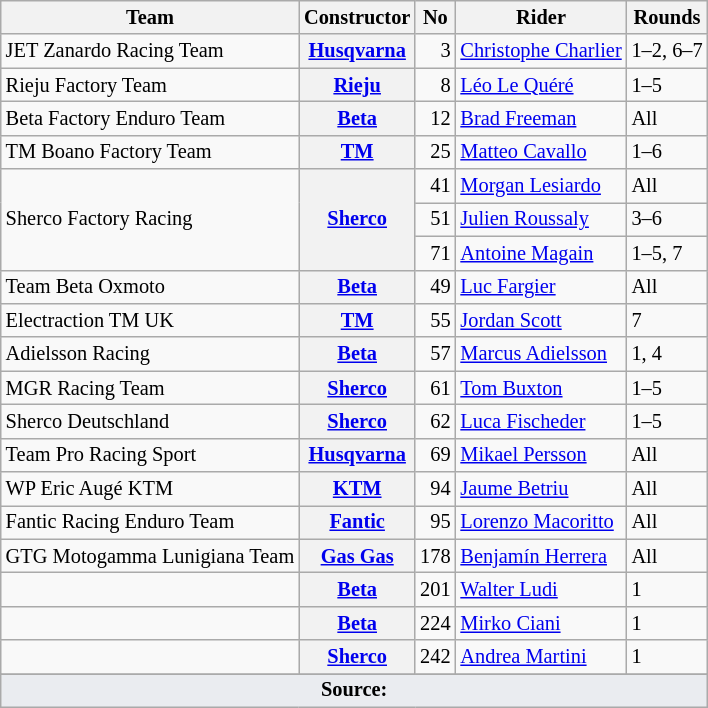<table class="wikitable" style="font-size: 85%;">
<tr>
<th>Team</th>
<th>Constructor</th>
<th>No</th>
<th>Rider</th>
<th>Rounds</th>
</tr>
<tr>
<td>JET Zanardo Racing Team</td>
<th><a href='#'>Husqvarna</a></th>
<td align="right">3</td>
<td> <a href='#'>Christophe Charlier</a></td>
<td>1–2, 6–7</td>
</tr>
<tr>
<td>Rieju Factory Team</td>
<th><a href='#'>Rieju</a></th>
<td align="right">8</td>
<td> <a href='#'>Léo Le Quéré</a></td>
<td>1–5</td>
</tr>
<tr>
<td>Beta Factory Enduro Team</td>
<th><a href='#'>Beta</a></th>
<td align="right">12</td>
<td> <a href='#'>Brad Freeman</a></td>
<td>All</td>
</tr>
<tr>
<td>TM Boano Factory Team</td>
<th><a href='#'>TM</a></th>
<td align="right">25</td>
<td> <a href='#'>Matteo Cavallo</a></td>
<td>1–6</td>
</tr>
<tr>
<td rowspan=3>Sherco Factory Racing</td>
<th rowspan=3><a href='#'>Sherco</a></th>
<td align="right">41</td>
<td> <a href='#'>Morgan Lesiardo</a></td>
<td>All</td>
</tr>
<tr>
<td align="right">51</td>
<td> <a href='#'>Julien Roussaly</a></td>
<td>3–6</td>
</tr>
<tr>
<td align="right">71</td>
<td> <a href='#'>Antoine Magain</a></td>
<td>1–5, 7</td>
</tr>
<tr>
<td>Team Beta Oxmoto</td>
<th><a href='#'>Beta</a></th>
<td align="right">49</td>
<td> <a href='#'>Luc Fargier</a></td>
<td>All</td>
</tr>
<tr>
<td>Electraction TM UK</td>
<th><a href='#'>TM</a></th>
<td align="right">55</td>
<td> <a href='#'>Jordan Scott</a></td>
<td>7</td>
</tr>
<tr>
<td>Adielsson Racing</td>
<th><a href='#'>Beta</a></th>
<td align="right">57</td>
<td> <a href='#'>Marcus Adielsson</a></td>
<td>1, 4</td>
</tr>
<tr>
<td>MGR Racing Team</td>
<th><a href='#'>Sherco</a></th>
<td align="right">61</td>
<td> <a href='#'>Tom Buxton</a></td>
<td>1–5</td>
</tr>
<tr>
<td>Sherco Deutschland</td>
<th><a href='#'>Sherco</a></th>
<td align="right">62</td>
<td> <a href='#'>Luca Fischeder</a></td>
<td>1–5</td>
</tr>
<tr>
<td>Team Pro Racing Sport</td>
<th><a href='#'>Husqvarna</a></th>
<td align="right">69</td>
<td> <a href='#'>Mikael Persson</a></td>
<td>All</td>
</tr>
<tr>
<td>WP Eric Augé KTM</td>
<th><a href='#'>KTM</a></th>
<td align="right">94</td>
<td> <a href='#'>Jaume Betriu</a></td>
<td>All</td>
</tr>
<tr>
<td>Fantic Racing Enduro Team</td>
<th><a href='#'>Fantic</a></th>
<td align="right">95</td>
<td> <a href='#'>Lorenzo Macoritto</a></td>
<td>All</td>
</tr>
<tr>
<td>GTG Motogamma Lunigiana Team</td>
<th><a href='#'>Gas Gas</a></th>
<td align="right">178</td>
<td> <a href='#'>Benjamín Herrera</a></td>
<td>All</td>
</tr>
<tr>
<td></td>
<th><a href='#'>Beta</a></th>
<td align="right">201</td>
<td> <a href='#'>Walter Ludi</a></td>
<td>1</td>
</tr>
<tr>
<td></td>
<th><a href='#'>Beta</a></th>
<td align="right">224</td>
<td> <a href='#'>Mirko Ciani</a></td>
<td>1</td>
</tr>
<tr>
<td></td>
<th><a href='#'>Sherco</a></th>
<td align="right">242</td>
<td> <a href='#'>Andrea Martini</a></td>
<td>1</td>
</tr>
<tr>
</tr>
<tr class="sortbottom">
<td colspan=5 align="bottom" style="background-color:#EAECF0; text-align:center"><strong>Source:</strong></td>
</tr>
</table>
